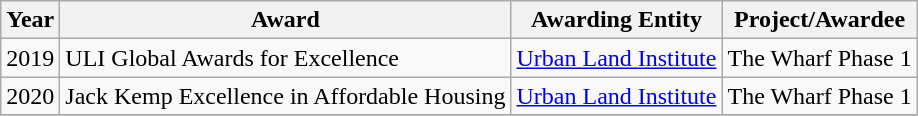<table class="wikitable">
<tr>
<th>Year</th>
<th>Award</th>
<th>Awarding Entity</th>
<th>Project/Awardee</th>
</tr>
<tr>
<td>2019</td>
<td>ULI Global Awards for Excellence</td>
<td><a href='#'>Urban Land Institute</a></td>
<td>The Wharf Phase 1</td>
</tr>
<tr>
<td>2020</td>
<td>Jack Kemp Excellence in Affordable Housing</td>
<td><a href='#'>Urban Land Institute</a></td>
<td>The Wharf Phase 1</td>
</tr>
<tr>
</tr>
</table>
